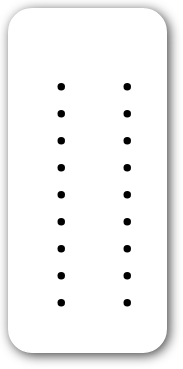<table style=" border-radius:1em; box-shadow: 0.1em 0.1em 0.5em rgba(0,0,0,0.75); background-color: white; border: 1px solid white; padding: 5px;">
<tr style="vertical-align:top;">
<td><br><ul><li></li><li></li><li></li><li></li><li></li><li></li><li></li><li></li><li></li></ul></td>
<td valign="top"><br><ul><li></li><li></li><li></li><li></li><li></li><li></li><li></li><li></li><li></li></ul></td>
<td></td>
</tr>
</table>
